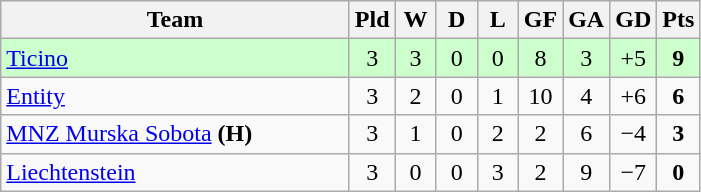<table class="wikitable" style="text-align:center;">
<tr>
<th width=225>Team</th>
<th width=20 abbr="Played">Pld</th>
<th width=20 abbr="Won">W</th>
<th width=20 abbr="Drawn">D</th>
<th width=20 abbr="Lost">L</th>
<th width=20 abbr="Goals for">GF</th>
<th width=20 abbr="Goals against">GA</th>
<th width=20 abbr="Goal difference">GD</th>
<th width=20 abbr="Points">Pts</th>
</tr>
<tr bgcolor=#ccffcc>
<td align=left> <a href='#'>Ticino</a></td>
<td>3</td>
<td>3</td>
<td>0</td>
<td>0</td>
<td>8</td>
<td>3</td>
<td>+5</td>
<td><strong>9</strong></td>
</tr>
<tr>
<td align=left> <a href='#'>Entity</a></td>
<td>3</td>
<td>2</td>
<td>0</td>
<td>1</td>
<td>10</td>
<td>4</td>
<td>+6</td>
<td><strong>6</strong></td>
</tr>
<tr>
<td align=left> <a href='#'>MNZ Murska Sobota</a> <strong>(H)</strong></td>
<td>3</td>
<td>1</td>
<td>0</td>
<td>2</td>
<td>2</td>
<td>6</td>
<td>−4</td>
<td><strong>3</strong></td>
</tr>
<tr>
<td align=left> <a href='#'>Liechtenstein</a></td>
<td>3</td>
<td>0</td>
<td>0</td>
<td>3</td>
<td>2</td>
<td>9</td>
<td>−7</td>
<td><strong>0</strong></td>
</tr>
</table>
